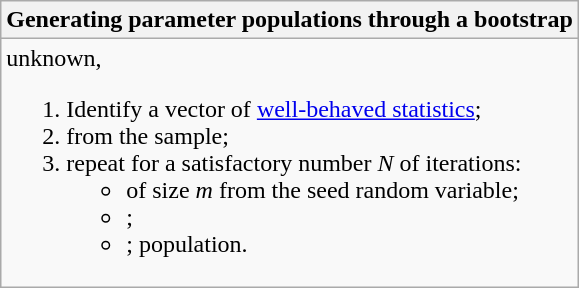<table class="wikitable">
<tr>
<th>Generating parameter populations through a bootstrap</th>
</tr>
<tr>
<td> unknown,<br><ol><li>Identify a vector of <a href='#'>well-behaved statistics</a>;</li><li> from the sample;</li><li>repeat for a satisfactory number <em>N</em> of iterations:<ul><li> of size  <em>m</em>  from the seed random variable;</li><li>;</li><li>; population.</li></ul></li></ol></td>
</tr>
</table>
